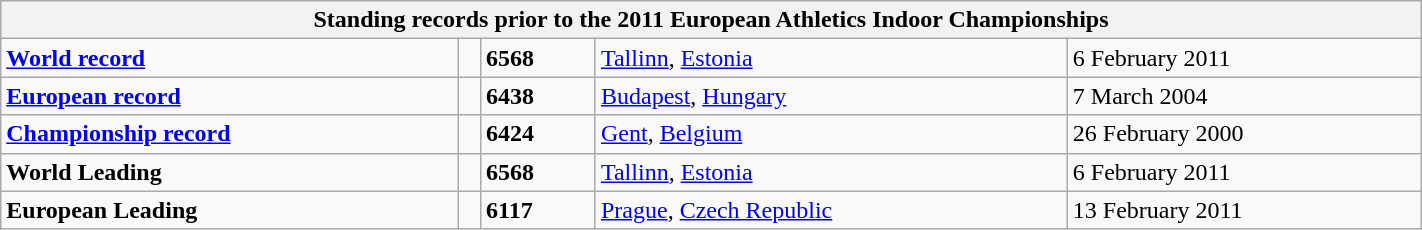<table class="wikitable" width=75%>
<tr>
<th colspan="5">Standing records prior to the 2011 European Athletics Indoor Championships</th>
</tr>
<tr>
<td><strong><a href='#'>World record</a></strong></td>
<td></td>
<td><strong>6568</strong></td>
<td><a href='#'>Tallinn</a>, <a href='#'>Estonia</a></td>
<td>6 February 2011</td>
</tr>
<tr>
<td><strong><a href='#'>European record</a></strong></td>
<td></td>
<td><strong>6438</strong></td>
<td><a href='#'>Budapest</a>, <a href='#'>Hungary</a></td>
<td>7 March 2004</td>
</tr>
<tr>
<td><strong><a href='#'>Championship record</a></strong></td>
<td></td>
<td><strong>6424</strong></td>
<td><a href='#'>Gent</a>, <a href='#'>Belgium</a></td>
<td>26 February 2000</td>
</tr>
<tr>
<td><strong>World Leading</strong></td>
<td></td>
<td><strong>6568</strong></td>
<td><a href='#'>Tallinn</a>, <a href='#'>Estonia</a></td>
<td>6 February 2011</td>
</tr>
<tr>
<td><strong>European Leading</strong></td>
<td></td>
<td><strong>6117</strong></td>
<td><a href='#'>Prague</a>, <a href='#'>Czech Republic</a></td>
<td>13 February 2011</td>
</tr>
</table>
